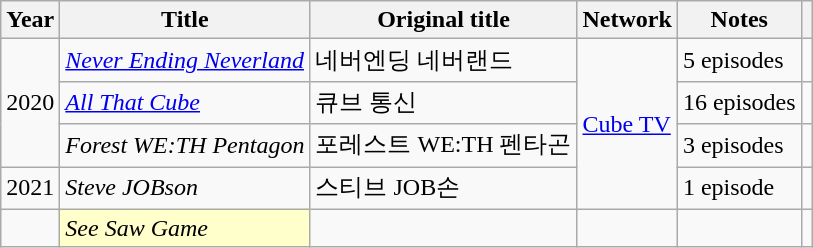<table class="wikitable">
<tr>
<th>Year</th>
<th>Title</th>
<th>Original title</th>
<th>Network</th>
<th>Notes</th>
<th></th>
</tr>
<tr>
<td rowspan="3">2020</td>
<td><em><a href='#'>Never Ending Neverland</a></em></td>
<td>네버엔딩 네버랜드</td>
<td rowspan="4"><a href='#'>Cube TV</a></td>
<td>5 episodes</td>
<td></td>
</tr>
<tr>
<td><em><a href='#'>All That Cube</a></em></td>
<td>큐브 통신</td>
<td>16 episodes</td>
<td></td>
</tr>
<tr>
<td><em>Forest WE:TH Pentagon</em></td>
<td>포레스트 WE:TH 펜타곤</td>
<td>3 episodes</td>
<td></td>
</tr>
<tr>
<td>2021</td>
<td><em>Steve JOBson</em></td>
<td>스티브 JOB손</td>
<td>1 episode</td>
<td></td>
</tr>
<tr>
<td></td>
<td style="background:#ffc;"><em>See Saw Game</em> </td>
<td></td>
<td></td>
<td></td>
<td></td>
</tr>
</table>
